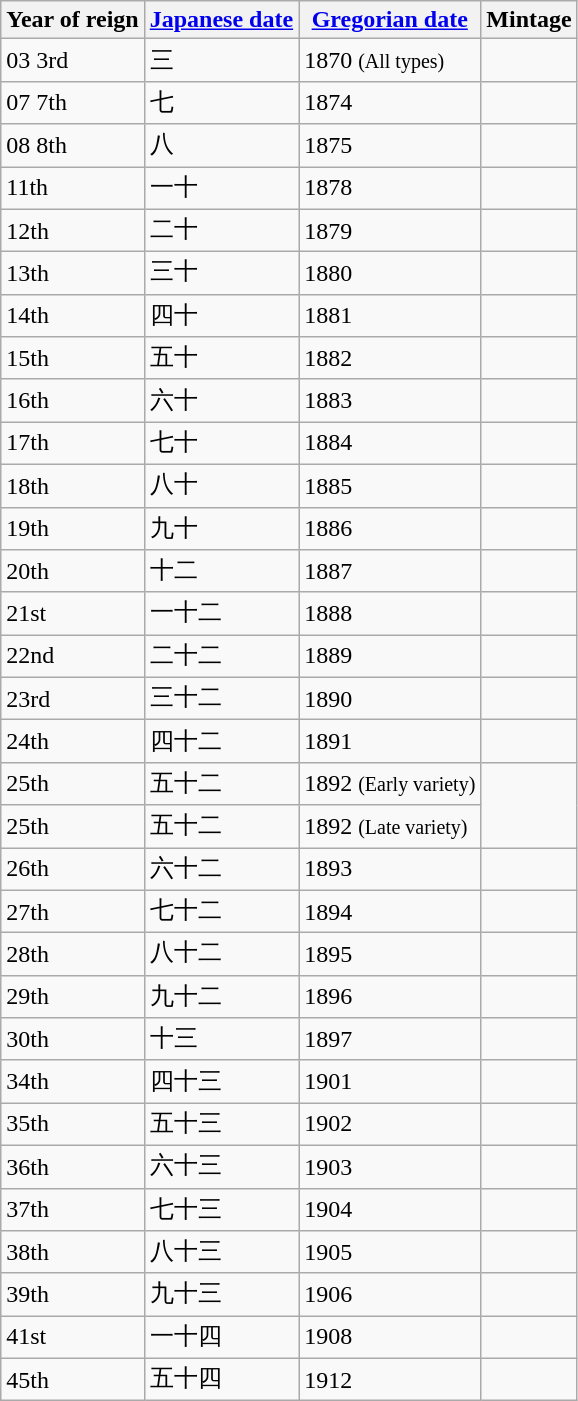<table class="wikitable sortable">
<tr>
<th>Year of reign</th>
<th class="unsortable"><a href='#'>Japanese date</a></th>
<th><a href='#'>Gregorian date</a></th>
<th>Mintage</th>
</tr>
<tr>
<td><span>03</span> 3rd</td>
<td>三</td>
<td>1870 <small>(All types)</small></td>
<td></td>
</tr>
<tr>
<td><span>07</span> 7th</td>
<td>七</td>
<td>1874</td>
<td></td>
</tr>
<tr>
<td><span>08</span> 8th</td>
<td>八</td>
<td>1875</td>
<td></td>
</tr>
<tr>
<td>11th</td>
<td>一十</td>
<td>1878</td>
<td></td>
</tr>
<tr>
<td>12th</td>
<td>二十</td>
<td>1879</td>
<td></td>
</tr>
<tr>
<td>13th</td>
<td>三十</td>
<td>1880</td>
<td></td>
</tr>
<tr>
<td>14th</td>
<td>四十</td>
<td>1881</td>
<td></td>
</tr>
<tr>
<td>15th</td>
<td>五十</td>
<td>1882</td>
<td></td>
</tr>
<tr>
<td>16th</td>
<td>六十</td>
<td>1883</td>
<td></td>
</tr>
<tr>
<td>17th</td>
<td>七十</td>
<td>1884</td>
<td></td>
</tr>
<tr>
<td>18th</td>
<td>八十</td>
<td>1885</td>
<td></td>
</tr>
<tr>
<td>19th</td>
<td>九十</td>
<td>1886</td>
<td></td>
</tr>
<tr>
<td>20th</td>
<td>十二</td>
<td>1887</td>
<td></td>
</tr>
<tr>
<td>21st</td>
<td>一十二</td>
<td>1888</td>
<td></td>
</tr>
<tr>
<td>22nd</td>
<td>二十二</td>
<td>1889</td>
<td></td>
</tr>
<tr>
<td>23rd</td>
<td>三十二</td>
<td>1890</td>
<td></td>
</tr>
<tr>
<td>24th</td>
<td>四十二</td>
<td>1891</td>
<td></td>
</tr>
<tr>
<td>25th</td>
<td>五十二</td>
<td>1892 <small>(Early variety)</small></td>
<td rowspan=2></td>
</tr>
<tr>
<td>25th</td>
<td>五十二</td>
<td>1892 <small>(Late variety)</small></td>
</tr>
<tr>
<td>26th</td>
<td>六十二</td>
<td>1893</td>
<td></td>
</tr>
<tr>
<td>27th</td>
<td>七十二</td>
<td>1894</td>
<td></td>
</tr>
<tr>
<td>28th</td>
<td>八十二</td>
<td>1895</td>
<td></td>
</tr>
<tr>
<td>29th</td>
<td>九十二</td>
<td>1896</td>
<td></td>
</tr>
<tr>
<td>30th</td>
<td>十三</td>
<td>1897</td>
<td></td>
</tr>
<tr>
<td>34th</td>
<td>四十三</td>
<td>1901</td>
<td></td>
</tr>
<tr>
<td>35th</td>
<td>五十三</td>
<td>1902</td>
<td></td>
</tr>
<tr>
<td>36th</td>
<td>六十三</td>
<td>1903</td>
<td></td>
</tr>
<tr>
<td>37th</td>
<td>七十三</td>
<td>1904</td>
<td></td>
</tr>
<tr>
<td>38th</td>
<td>八十三</td>
<td>1905</td>
<td></td>
</tr>
<tr>
<td>39th</td>
<td>九十三</td>
<td>1906</td>
<td></td>
</tr>
<tr>
<td>41st</td>
<td>一十四</td>
<td>1908</td>
<td></td>
</tr>
<tr>
<td>45th</td>
<td>五十四</td>
<td>1912</td>
<td></td>
</tr>
</table>
